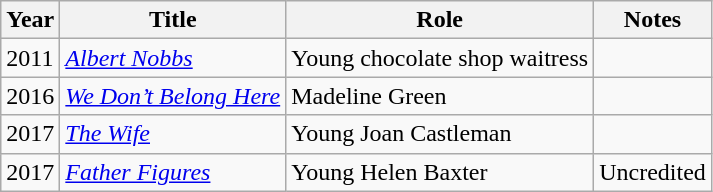<table class="wikitable sortable">
<tr>
<th>Year</th>
<th>Title</th>
<th>Role</th>
<th>Notes</th>
</tr>
<tr>
<td>2011</td>
<td><em><a href='#'>Albert Nobbs</a></em></td>
<td>Young chocolate shop waitress</td>
<td></td>
</tr>
<tr>
<td>2016</td>
<td><em><a href='#'>We Don’t Belong Here</a></em></td>
<td>Madeline Green</td>
<td></td>
</tr>
<tr>
<td>2017</td>
<td><em><a href='#'>The Wife</a></em></td>
<td>Young Joan Castleman</td>
<td></td>
</tr>
<tr>
<td>2017</td>
<td><em><a href='#'>Father Figures</a></em></td>
<td>Young Helen Baxter</td>
<td>Uncredited</td>
</tr>
</table>
